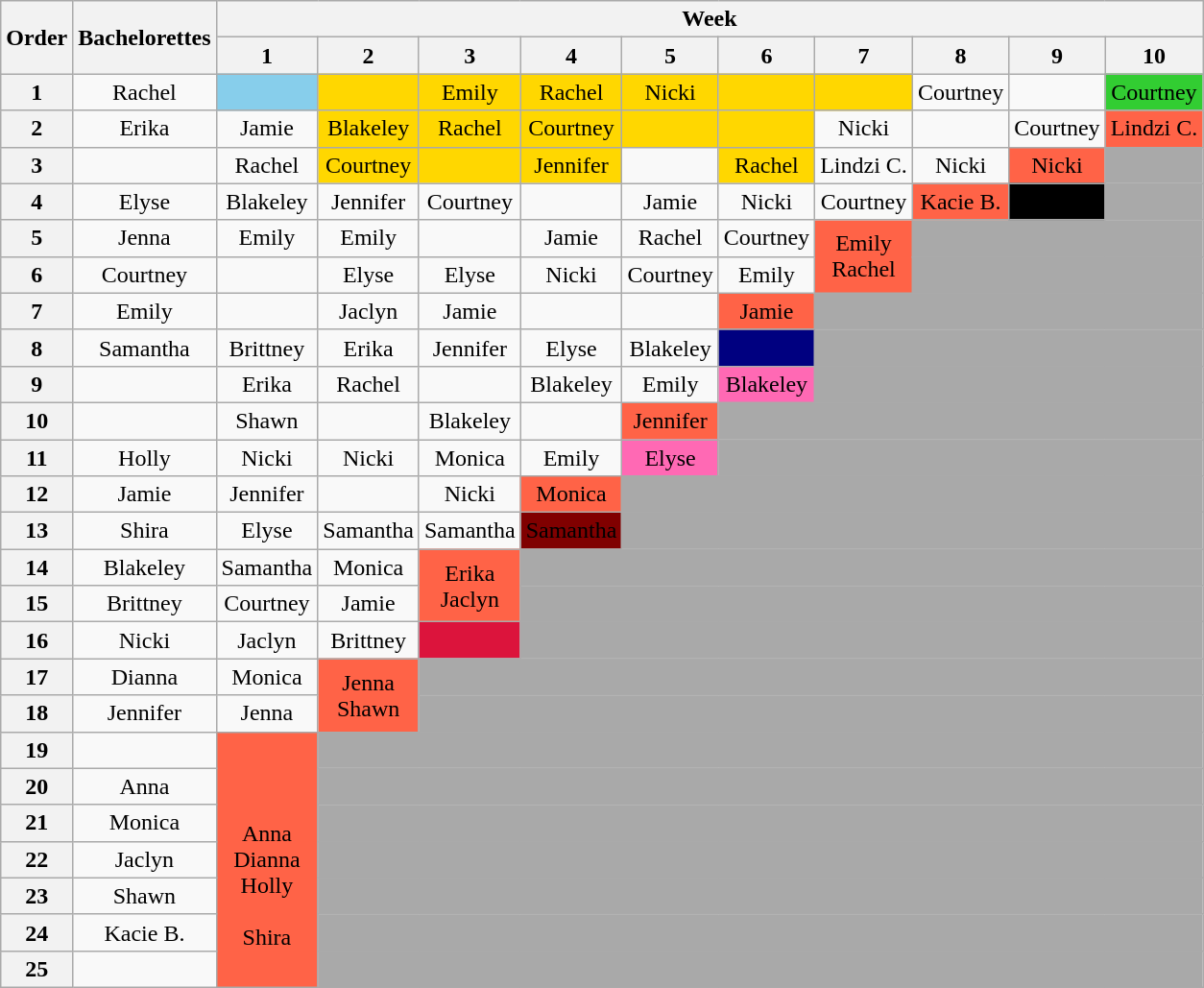<table class="wikitable" style="text-align:center">
<tr>
<th rowspan=2>Order</th>
<th rowspan=2>Bachelorettes</th>
<th colspan=10>Week</th>
</tr>
<tr>
<th>1</th>
<th>2</th>
<th>3</th>
<th>4</th>
<th>5</th>
<th>6</th>
<th>7</th>
<th>8</th>
<th>9</th>
<th>10</th>
</tr>
<tr>
<th>1</th>
<td>Rachel</td>
<td bgcolor="skyblue"></td>
<td bgcolor="gold"></td>
<td bgcolor="gold">Emily</td>
<td bgcolor="gold">Rachel</td>
<td bgcolor="gold">Nicki</td>
<td bgcolor="gold"></td>
<td bgcolor="gold"></td>
<td>Courtney</td>
<td></td>
<td bgcolor="limegreen">Courtney</td>
</tr>
<tr>
<th>2</th>
<td>Erika</td>
<td>Jamie</td>
<td bgcolor="gold">Blakeley</td>
<td bgcolor="gold">Rachel</td>
<td bgcolor="gold">Courtney</td>
<td bgcolor="gold"></td>
<td bgcolor="gold"></td>
<td>Nicki</td>
<td></td>
<td>Courtney</td>
<td bgcolor="tomato">Lindzi C.</td>
</tr>
<tr>
<th>3</th>
<td></td>
<td>Rachel</td>
<td bgcolor="gold">Courtney</td>
<td bgcolor="gold"></td>
<td bgcolor="gold">Jennifer</td>
<td></td>
<td bgcolor="gold">Rachel</td>
<td>Lindzi C.</td>
<td>Nicki</td>
<td bgcolor="tomato">Nicki</td>
<td bgcolor="A9A9A9" colspan=1></td>
</tr>
<tr>
<th>4</th>
<td>Elyse</td>
<td>Blakeley</td>
<td>Jennifer</td>
<td>Courtney</td>
<td></td>
<td>Jamie</td>
<td>Nicki</td>
<td>Courtney</td>
<td bgcolor="tomato">Kacie B.</td>
<td bgcolor="black"><span>Kacie B.</span></td>
<td bgcolor="A9A9A9" colspan=1></td>
</tr>
<tr>
<th>5</th>
<td>Jenna</td>
<td>Emily</td>
<td>Emily</td>
<td></td>
<td>Jamie</td>
<td>Rachel</td>
<td>Courtney</td>
<td rowspan="2" bgcolor="tomato">Emily<br>Rachel</td>
<td bgcolor="A9A9A9" colspan=3></td>
</tr>
<tr>
<th>6</th>
<td>Courtney</td>
<td></td>
<td>Elyse</td>
<td>Elyse</td>
<td>Nicki</td>
<td>Courtney</td>
<td>Emily</td>
<td bgcolor="A9A9A9" colspan=3></td>
</tr>
<tr>
<th>7</th>
<td>Emily</td>
<td></td>
<td>Jaclyn</td>
<td>Jamie</td>
<td></td>
<td></td>
<td bgcolor="tomato">Jamie</td>
<td bgcolor="A9A9A9" colspan=4></td>
</tr>
<tr>
<th>8</th>
<td>Samantha</td>
<td>Brittney</td>
<td>Erika</td>
<td>Jennifer</td>
<td>Elyse</td>
<td>Blakeley</td>
<td bgcolor="navy"></td>
<td bgcolor="A9A9A9" colspan=4></td>
</tr>
<tr>
<th>9</th>
<td></td>
<td>Erika</td>
<td>Rachel</td>
<td></td>
<td>Blakeley</td>
<td>Emily</td>
<td bgcolor="hotpink">Blakeley</td>
<td bgcolor="A9A9A9" colspan=4></td>
</tr>
<tr>
<th>10</th>
<td></td>
<td>Shawn</td>
<td></td>
<td>Blakeley</td>
<td></td>
<td bgcolor="tomato">Jennifer</td>
<td bgcolor="A9A9A9" colspan=5></td>
</tr>
<tr>
<th>11</th>
<td>Holly</td>
<td>Nicki</td>
<td>Nicki</td>
<td>Monica</td>
<td>Emily</td>
<td bgcolor="hotpink">Elyse</td>
<td bgcolor="A9A9A9" colspan=5></td>
</tr>
<tr>
<th>12</th>
<td>Jamie</td>
<td>Jennifer</td>
<td></td>
<td>Nicki</td>
<td bgcolor="tomato">Monica</td>
<td bgcolor="A9A9A9" colspan=6></td>
</tr>
<tr>
<th>13</th>
<td>Shira</td>
<td>Elyse</td>
<td>Samantha</td>
<td>Samantha</td>
<td bgcolor="maroon"><span>Samantha</span></td>
<td bgcolor="A9A9A9" colspan=6></td>
</tr>
<tr>
<th>14</th>
<td>Blakeley</td>
<td>Samantha</td>
<td>Monica</td>
<td rowspan="2" bgcolor="tomato">Erika<br>Jaclyn</td>
<td bgcolor="A9A9A9" colspan=7></td>
</tr>
<tr>
<th>15</th>
<td>Brittney</td>
<td>Courtney</td>
<td>Jamie</td>
<td bgcolor="A9A9A9" colspan=7></td>
</tr>
<tr>
<th>16</th>
<td>Nicki</td>
<td>Jaclyn</td>
<td>Brittney</td>
<td bgcolor="crimson"></td>
<td bgcolor="A9A9A9" colspan=7></td>
</tr>
<tr>
<th>17</th>
<td>Dianna</td>
<td>Monica</td>
<td rowspan="2" bgcolor="tomato">Jenna<br>Shawn</td>
<td bgcolor="A9A9A9" colspan=8></td>
</tr>
<tr>
<th>18</th>
<td>Jennifer</td>
<td>Jenna</td>
<td bgcolor="A9A9A9" colspan=8></td>
</tr>
<tr>
<th>19</th>
<td></td>
<td rowspan="7" bgcolor="tomato"><br><br>Anna<br>Dianna<br>Holly<br><br>Shira</td>
<td bgcolor="A9A9A9" colspan=9></td>
</tr>
<tr>
<th>20</th>
<td>Anna</td>
<td bgcolor="A9A9A9" colspan=9></td>
</tr>
<tr>
<th>21</th>
<td>Monica</td>
<td bgcolor="A9A9A9" colspan=9></td>
</tr>
<tr>
<th>22</th>
<td>Jaclyn</td>
<td bgcolor="A9A9A9" colspan=9></td>
</tr>
<tr>
<th>23</th>
<td>Shawn</td>
<td bgcolor="A9A9A9" colspan=9></td>
</tr>
<tr>
<th>24</th>
<td>Kacie B.</td>
<td bgcolor="A9A9A9" colspan=9></td>
</tr>
<tr>
<th>25</th>
<td></td>
<td bgcolor="A9A9A9" colspan=9></td>
</tr>
</table>
